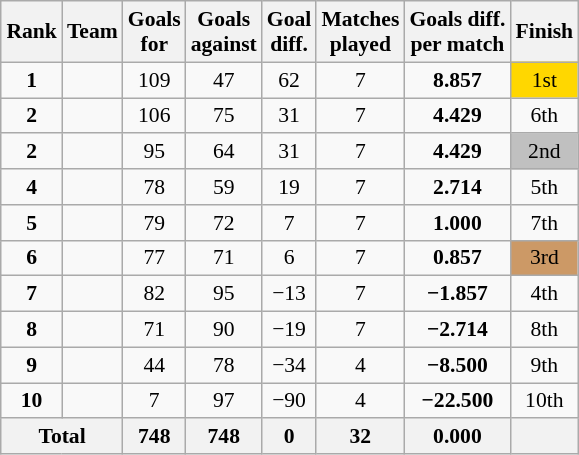<table class="wikitable sortable" style="text-align: center; font-size: 90%; margin-left: 1em;">
<tr>
<th>Rank</th>
<th>Team</th>
<th>Goals<br>for</th>
<th>Goals<br>against</th>
<th>Goal<br>diff.</th>
<th>Matches<br>played</th>
<th>Goals diff.<br>per match</th>
<th>Finish</th>
</tr>
<tr>
<td><strong>1</strong></td>
<td style="text-align: left;"></td>
<td>109</td>
<td>47</td>
<td>62</td>
<td>7</td>
<td><strong>8.857</strong></td>
<td style="background-color: gold;">1st</td>
</tr>
<tr>
<td><strong>2</strong></td>
<td style="text-align: left;"></td>
<td>106</td>
<td>75</td>
<td>31</td>
<td>7</td>
<td><strong>4.429</strong></td>
<td>6th</td>
</tr>
<tr>
<td><strong>2</strong></td>
<td style="text-align: left;"></td>
<td>95</td>
<td>64</td>
<td>31</td>
<td>7</td>
<td><strong>4.429</strong></td>
<td style="background-color: silver;">2nd</td>
</tr>
<tr>
<td><strong>4</strong></td>
<td style="text-align: left;"></td>
<td>78</td>
<td>59</td>
<td>19</td>
<td>7</td>
<td><strong>2.714</strong></td>
<td>5th</td>
</tr>
<tr>
<td><strong>5</strong></td>
<td style="text-align: left;"></td>
<td>79</td>
<td>72</td>
<td>7</td>
<td>7</td>
<td><strong>1.000</strong></td>
<td>7th</td>
</tr>
<tr>
<td><strong>6</strong></td>
<td style="text-align: left;"></td>
<td>77</td>
<td>71</td>
<td>6</td>
<td>7</td>
<td><strong>0.857</strong></td>
<td style="background-color: #cc9966;">3rd</td>
</tr>
<tr>
<td><strong>7</strong></td>
<td style="text-align: left;"></td>
<td>82</td>
<td>95</td>
<td>−13</td>
<td>7</td>
<td><strong>−1.857</strong></td>
<td>4th</td>
</tr>
<tr>
<td><strong>8</strong></td>
<td style="text-align: left;"></td>
<td>71</td>
<td>90</td>
<td>−19</td>
<td>7</td>
<td><strong>−2.714</strong></td>
<td>8th</td>
</tr>
<tr>
<td><strong>9</strong></td>
<td style="text-align: left;"></td>
<td>44</td>
<td>78</td>
<td>−34</td>
<td>4</td>
<td><strong>−8.500</strong></td>
<td>9th</td>
</tr>
<tr>
<td><strong>10</strong></td>
<td style="text-align: left;"></td>
<td>7</td>
<td>97</td>
<td>−90</td>
<td>4</td>
<td><strong>−22.500</strong></td>
<td>10th</td>
</tr>
<tr>
<th colspan="2">Total</th>
<th>748</th>
<th>748</th>
<th>0</th>
<th>32</th>
<th>0.000</th>
<th></th>
</tr>
</table>
